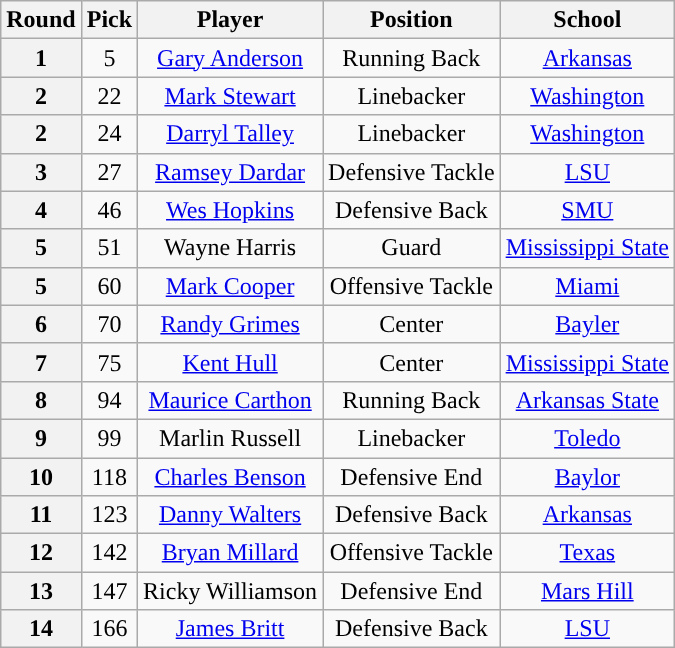<table class="wikitable sortable sortable">
<tr>
<th>Round</th>
<th>Pick</th>
<th>Player</th>
<th>Position</th>
<th>School</th>
</tr>
<tr>
<th>1</th>
<td align=center>5</td>
<td align=center><a href='#'>Gary Anderson</a></td>
<td align=center>Running Back</td>
<td align=center><a href='#'>Arkansas</a></td>
</tr>
<tr>
<th>2</th>
<td align=center>22</td>
<td align=center><a href='#'>Mark Stewart</a></td>
<td align=center>Linebacker</td>
<td align=center><a href='#'>Washington</a></td>
</tr>
<tr>
<th>2</th>
<td align=center>24</td>
<td align=center><a href='#'>Darryl Talley</a></td>
<td align=center>Linebacker</td>
<td align=center><a href='#'>Washington</a></td>
</tr>
<tr>
<th>3</th>
<td align=center>27</td>
<td align=center><a href='#'>Ramsey Dardar</a></td>
<td align=center>Defensive Tackle</td>
<td align=center><a href='#'>LSU</a></td>
</tr>
<tr>
<th>4</th>
<td align=center>46</td>
<td align=center><a href='#'>Wes Hopkins</a></td>
<td align=center>Defensive Back</td>
<td align=center><a href='#'>SMU</a></td>
</tr>
<tr>
<th>5</th>
<td align=center>51</td>
<td align=center>Wayne Harris</td>
<td align=center>Guard</td>
<td align=center><a href='#'>Mississippi State</a></td>
</tr>
<tr>
<th>5</th>
<td align=center>60</td>
<td align=center><a href='#'>Mark Cooper</a></td>
<td align=center>Offensive Tackle</td>
<td align=center><a href='#'>Miami</a></td>
</tr>
<tr>
<th>6</th>
<td align=center>70</td>
<td align=center><a href='#'>Randy Grimes</a></td>
<td align=center>Center</td>
<td align=center><a href='#'>Bayler</a></td>
</tr>
<tr>
<th>7</th>
<td align=center>75</td>
<td align=center><a href='#'>Kent Hull</a></td>
<td align=center>Center</td>
<td align=center><a href='#'>Mississippi State</a></td>
</tr>
<tr>
<th>8</th>
<td align=center>94</td>
<td align=center><a href='#'>Maurice Carthon</a></td>
<td align=center>Running Back</td>
<td align=center><a href='#'>Arkansas State</a></td>
</tr>
<tr>
<th>9</th>
<td align=center>99</td>
<td align=center>Marlin Russell</td>
<td align=center>Linebacker</td>
<td align=center><a href='#'>Toledo</a></td>
</tr>
<tr>
<th>10</th>
<td align=center>118</td>
<td align=center><a href='#'>Charles Benson</a></td>
<td align=center>Defensive End</td>
<td align=center><a href='#'>Baylor</a></td>
</tr>
<tr>
<th>11</th>
<td align=center>123</td>
<td align=center><a href='#'>Danny Walters</a></td>
<td align=center>Defensive Back</td>
<td align=center><a href='#'>Arkansas</a></td>
</tr>
<tr>
<th>12</th>
<td align=center>142</td>
<td align=center><a href='#'>Bryan Millard</a></td>
<td align=center>Offensive Tackle</td>
<td align=center><a href='#'>Texas</a></td>
</tr>
<tr>
<th>13</th>
<td align=center>147</td>
<td align=center>Ricky Williamson</td>
<td align=center>Defensive End</td>
<td align=center><a href='#'>Mars Hill</a></td>
</tr>
<tr>
<th>14</th>
<td align=center>166</td>
<td align=center><a href='#'>James Britt</a></td>
<td align=center>Defensive Back</td>
<td align=center><a href='#'>LSU</a></td>
</tr>
</table>
